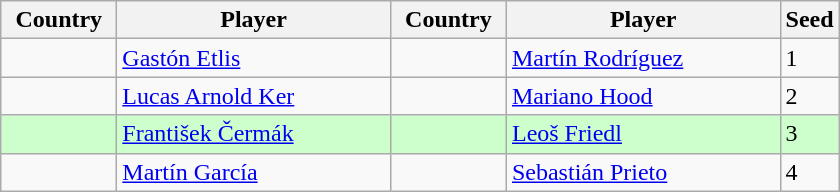<table class="sortable wikitable">
<tr>
<th width="70">Country</th>
<th width="175">Player</th>
<th width="70">Country</th>
<th width="175">Player</th>
<th>Seed</th>
</tr>
<tr>
<td></td>
<td><a href='#'>Gastón Etlis</a></td>
<td></td>
<td><a href='#'>Martín Rodríguez</a></td>
<td>1</td>
</tr>
<tr>
<td></td>
<td><a href='#'>Lucas Arnold Ker</a></td>
<td></td>
<td><a href='#'>Mariano Hood</a></td>
<td>2</td>
</tr>
<tr style="background:#cfc;">
<td></td>
<td><a href='#'>František Čermák</a></td>
<td></td>
<td><a href='#'>Leoš Friedl</a></td>
<td>3</td>
</tr>
<tr>
<td></td>
<td><a href='#'>Martín García</a></td>
<td></td>
<td><a href='#'>Sebastián Prieto</a></td>
<td>4</td>
</tr>
</table>
